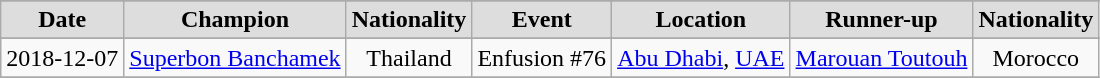<table class="wikitable" style="text-align:center">
<tr>
</tr>
<tr bgcolor="#dddddd">
<td><strong>Date</strong></td>
<td><strong>Champion</strong></td>
<td><strong>Nationality</strong></td>
<td><strong>Event</strong></td>
<td><strong>Location</strong></td>
<td><strong>Runner-up</strong></td>
<td><strong>Nationality</strong></td>
</tr>
<tr>
</tr>
<tr>
<td>2018-12-07</td>
<td><a href='#'>Superbon Banchamek</a></td>
<td> Thailand</td>
<td>Enfusion #76</td>
<td><a href='#'>Abu Dhabi</a>, <a href='#'>UAE</a></td>
<td><a href='#'>Marouan Toutouh</a></td>
<td> Morocco</td>
</tr>
<tr>
</tr>
</table>
